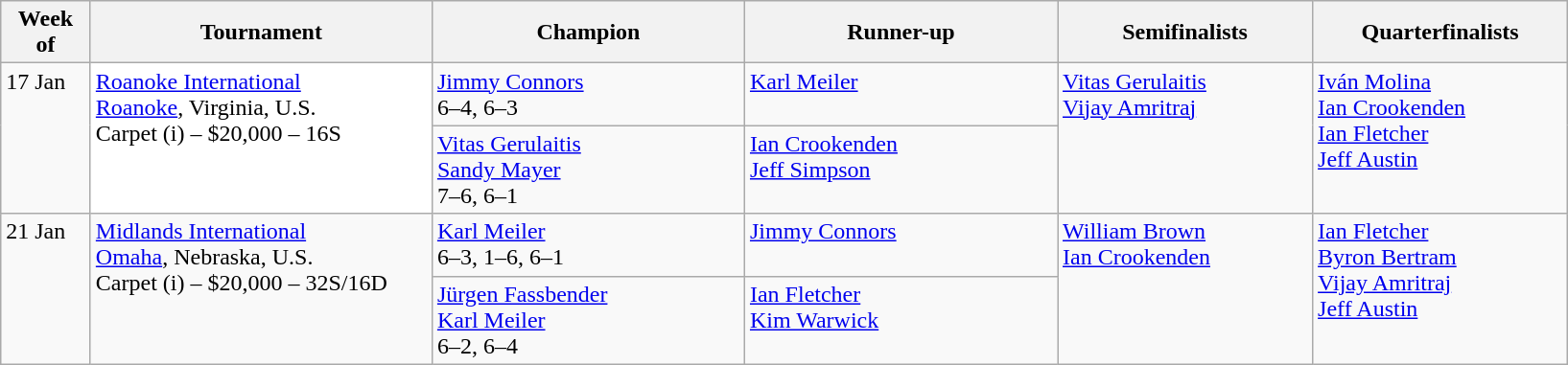<table class="wikitable">
<tr>
<th style="width:55px;">Week of</th>
<th style="width:230px;">Tournament</th>
<th style="width:210px;">Champion</th>
<th style="width:210px;">Runner-up</th>
<th style="width:170px;">Semifinalists</th>
<th style="width:170px;">Quarterfinalists</th>
</tr>
<tr valign=top>
<td rowspan=2>17 Jan</td>
<td style="background:#fff;" rowspan="2"><a href='#'>Roanoke International</a> <br> <a href='#'>Roanoke</a>, Virginia, U.S. <br> Carpet (i) – $20,000 – 16S</td>
<td> <a href='#'>Jimmy Connors</a> <br> 6–4, 6–3</td>
<td> <a href='#'>Karl Meiler</a></td>
<td rowspan=2> <a href='#'>Vitas Gerulaitis</a> <br>  <a href='#'>Vijay Amritraj</a></td>
<td rowspan=2> <a href='#'>Iván Molina</a> <br>  <a href='#'>Ian Crookenden</a> <br>  <a href='#'>Ian Fletcher</a> <br>  <a href='#'>Jeff Austin</a></td>
</tr>
<tr valign=top>
<td> <a href='#'>Vitas Gerulaitis</a> <br>  <a href='#'>Sandy Mayer</a> <br> 7–6, 6–1</td>
<td> <a href='#'>Ian Crookenden</a> <br>  <a href='#'>Jeff Simpson</a></td>
</tr>
<tr valign=top>
<td rowspan=2>21 Jan</td>
<td rowspan=2><a href='#'>Midlands International</a> <br> <a href='#'>Omaha</a>, Nebraska, U.S. <br> Carpet (i) – $20,000 – 32S/16D</td>
<td> <a href='#'>Karl Meiler</a> <br> 6–3, 1–6, 6–1</td>
<td> <a href='#'>Jimmy Connors</a></td>
<td rowspan=2> <a href='#'>William Brown</a> <br>  <a href='#'>Ian Crookenden</a></td>
<td rowspan=2> <a href='#'>Ian Fletcher</a> <br>  <a href='#'>Byron Bertram</a> <br>  <a href='#'>Vijay Amritraj</a> <br>  <a href='#'>Jeff Austin</a></td>
</tr>
<tr valign=top>
<td> <a href='#'>Jürgen Fassbender</a> <br>  <a href='#'>Karl Meiler</a> <br> 6–2, 6–4</td>
<td> <a href='#'>Ian Fletcher</a> <br>  <a href='#'>Kim Warwick</a></td>
</tr>
</table>
